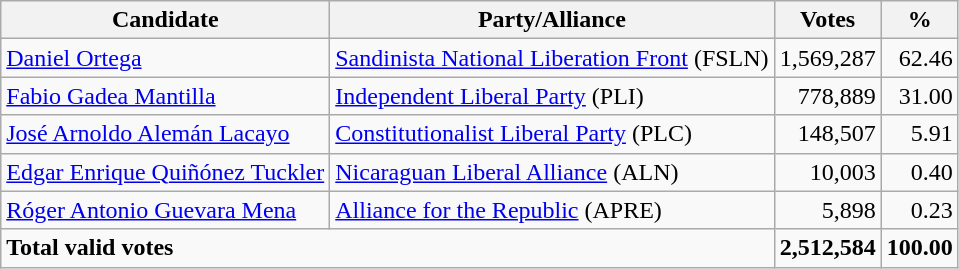<table class="wikitable">
<tr>
<th>Candidate</th>
<th>Party/Alliance</th>
<th>Votes</th>
<th>%</th>
</tr>
<tr>
<td><a href='#'>Daniel Ortega</a></td>
<td><a href='#'>Sandinista National Liberation Front</a> (FSLN)</td>
<td align=right>1,569,287</td>
<td align=right>62.46</td>
</tr>
<tr>
<td><a href='#'>Fabio Gadea Mantilla</a></td>
<td><a href='#'>Independent Liberal Party</a> (PLI)</td>
<td align=right>778,889</td>
<td align=right>31.00</td>
</tr>
<tr>
<td><a href='#'>José Arnoldo Alemán Lacayo</a></td>
<td><a href='#'>Constitutionalist Liberal Party</a> (PLC)</td>
<td align=right>148,507</td>
<td align=right>5.91</td>
</tr>
<tr>
<td><a href='#'>Edgar Enrique Quiñónez Tuckler</a></td>
<td><a href='#'>Nicaraguan Liberal Alliance</a> (ALN)</td>
<td align=right>10,003</td>
<td align=right>0.40</td>
</tr>
<tr>
<td><a href='#'>Róger Antonio Guevara Mena</a></td>
<td><a href='#'>Alliance for the Republic</a> (APRE)</td>
<td align=right>5,898</td>
<td align=right>0.23</td>
</tr>
<tr>
<td colspan=2><strong>Total valid votes</strong></td>
<td align=right><strong>2,512,584</strong></td>
<td align=right><strong>100.00</strong></td>
</tr>
</table>
